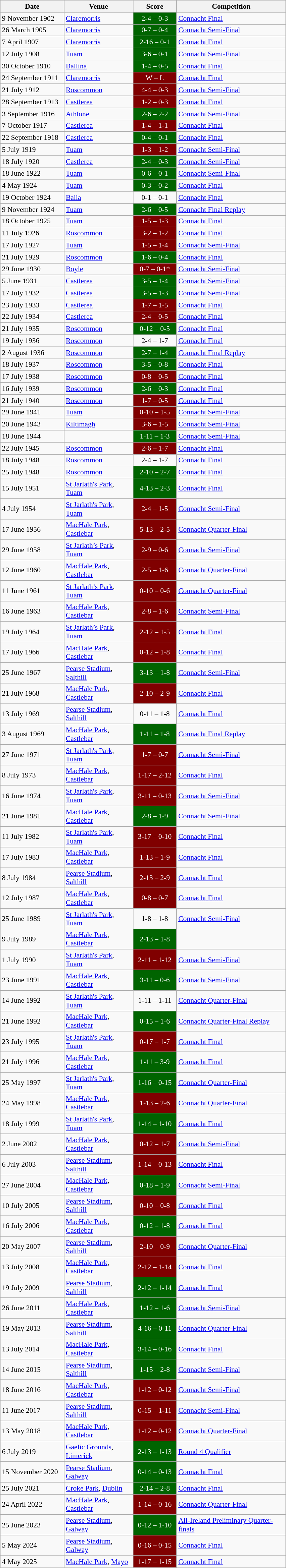<table class="wikitable" style="font-size:90%">
<tr>
<th width=120>Date</th>
<th width=130>Venue</th>
<th width=80>Score</th>
<th width=210>Competition</th>
</tr>
<tr>
<td>9 November 1902</td>
<td><a href='#'>Claremorris</a></td>
<td align="center" style="background:#006400; color:#Ffffff">2-4 – 0-3</td>
<td><a href='#'>Connacht Final</a></td>
</tr>
<tr>
<td>26 March 1905</td>
<td><a href='#'>Claremorris</a></td>
<td align="center" style="background:#006400; color:#Ffffff">0-7 – 0-4</td>
<td><a href='#'>Connacht Semi-Final</a></td>
</tr>
<tr>
<td>7 April 1907</td>
<td><a href='#'>Claremorris</a></td>
<td align="center" style="background:#006400; color:#Ffffff">2-16 – 0-1</td>
<td><a href='#'>Connacht Final</a></td>
</tr>
<tr>
<td>12 July 1908</td>
<td><a href='#'>Tuam</a></td>
<td align="center" style="background:#006400; color:#Ffffff">3-6 – 0-1</td>
<td><a href='#'>Connacht Semi-Final</a></td>
</tr>
<tr>
<td>30 October 1910</td>
<td><a href='#'>Ballina</a></td>
<td align="center" style="background:#006400; color:#Ffffff">1-4 – 0-5</td>
<td><a href='#'>Connacht Final</a></td>
</tr>
<tr>
<td>24 September 1911</td>
<td><a href='#'>Claremorris</a></td>
<td align="center" style="background:#800000; color:#FFFFFF">W – L</td>
<td><a href='#'>Connacht Final</a></td>
</tr>
<tr>
<td>21 July 1912</td>
<td><a href='#'>Roscommon</a></td>
<td align="center" style="background:#800000; color:#FFFFFF">4-4 – 0-3</td>
<td><a href='#'>Connacht Semi-Final</a></td>
</tr>
<tr>
<td>28 September 1913</td>
<td><a href='#'>Castlerea</a></td>
<td align="center" style="background:#800000; color:#FFFFFF">1-2 – 0-3</td>
<td><a href='#'>Connacht Final</a></td>
</tr>
<tr>
<td>3 September 1916</td>
<td><a href='#'>Athlone</a></td>
<td align="center" style="background:#006400; color:#Ffffff">2-6 – 2-2</td>
<td><a href='#'>Connacht Semi-Final</a></td>
</tr>
<tr>
<td>7 October 1917</td>
<td><a href='#'>Castlerea</a></td>
<td align="center" style="background:#800000; color:#FFFFFF">1-4 – 1-1</td>
<td><a href='#'>Connacht Final</a></td>
</tr>
<tr>
<td>22 September 1918</td>
<td><a href='#'>Castlerea</a></td>
<td align="center" style="background:#006400; color:#Ffffff">0-4 – 0-1</td>
<td><a href='#'>Connacht Final</a></td>
</tr>
<tr>
<td>5 July 1919</td>
<td><a href='#'>Tuam</a></td>
<td align="center" style="background:#800000; color:#FFFFFF">1-3 – 1-2</td>
<td><a href='#'>Connacht Semi-Final</a></td>
</tr>
<tr>
<td>18 July 1920</td>
<td><a href='#'>Castlerea</a></td>
<td align="center" style="background:#006400; color:#Ffffff">2-4 – 0-3</td>
<td><a href='#'>Connacht Semi-Final</a></td>
</tr>
<tr>
<td>18 June 1922</td>
<td><a href='#'>Tuam</a></td>
<td align="center" style="background:#006400; color:#Ffffff">0-6 – 0-1</td>
<td><a href='#'>Connacht Semi-Final</a></td>
</tr>
<tr>
<td>4 May 1924</td>
<td><a href='#'>Tuam</a></td>
<td align="center" style="background:#006400; color:#Ffffff">0-3 – 0-2</td>
<td><a href='#'>Connacht Final</a></td>
</tr>
<tr>
<td>19 October 1924</td>
<td><a href='#'>Balla</a></td>
<td align="center" style=>0-1 – 0-1</td>
<td><a href='#'>Connacht Final</a></td>
</tr>
<tr>
<td>9 November 1924</td>
<td><a href='#'>Tuam</a></td>
<td align="center" style="background:#006400; color:#Ffffff">2-6 – 0-5</td>
<td><a href='#'>Connacht Final Replay</a></td>
</tr>
<tr>
<td>18 October 1925</td>
<td><a href='#'>Tuam</a></td>
<td align="center" style="background:#800000; color:#FFFFFF">1-5 – 1-3</td>
<td><a href='#'>Connacht Final</a></td>
</tr>
<tr>
<td>11 July 1926</td>
<td><a href='#'>Roscommon</a></td>
<td align="center" style="background:#800000; color:#FFFFFF">3-2 – 1-2</td>
<td><a href='#'>Connacht Final</a></td>
</tr>
<tr>
<td>17 July 1927</td>
<td><a href='#'>Tuam</a></td>
<td align="center" style="background:#800000; color:#FFFFFF">1-5 – 1-4</td>
<td><a href='#'>Connacht Semi-Final</a></td>
</tr>
<tr>
<td>21 July 1929</td>
<td><a href='#'>Roscommon</a></td>
<td align="center" style="background:#006400; color:#Ffffff">1-6 – 0-4</td>
<td><a href='#'>Connacht Final</a></td>
</tr>
<tr>
<td>29 June 1930</td>
<td><a href='#'>Boyle</a></td>
<td align="center" style="background:#800000; color:#FFFFFF">0-7 – 0-1*</td>
<td><a href='#'>Connacht Semi-Final</a></td>
</tr>
<tr>
</tr>
<tr *An objection was made and Mayo were awarded the win. align="center" style="background:#006400; color:#Ffffff".>
</tr>
<tr>
<td>5 June 1931</td>
<td><a href='#'>Castlerea</a></td>
<td align="center" style="background:#006400; color:#Ffffff">3-5 – 1-4</td>
<td><a href='#'>Connacht Semi-Final</a></td>
</tr>
<tr>
<td>17 July 1932</td>
<td><a href='#'>Castlerea</a></td>
<td align="center" style="background:#006400; color:#Ffffff">3-5 – 1-3</td>
<td><a href='#'>Connacht Semi-Final</a></td>
</tr>
<tr>
<td>23 July 1933</td>
<td><a href='#'>Castlerea</a></td>
<td align="center" style="background:#800000; color:#FFFFFF">1-7 – 1-5</td>
<td><a href='#'>Connacht Final</a></td>
</tr>
<tr>
<td>22 July 1934</td>
<td><a href='#'>Castlerea</a></td>
<td align="center" style="background:#800000; color:#FFFFFF">2-4 – 0-5</td>
<td><a href='#'>Connacht Final</a></td>
</tr>
<tr>
<td>21 July 1935</td>
<td><a href='#'>Roscommon</a></td>
<td align="center" style="background:#006400; color:#Ffffff">0-12 – 0-5</td>
<td><a href='#'>Connacht Final</a></td>
</tr>
<tr>
<td>19 July 1936</td>
<td><a href='#'>Roscommon</a></td>
<td align="center" style=>2-4 – 1-7</td>
<td><a href='#'>Connacht Final</a></td>
</tr>
<tr>
<td>2 August 1936</td>
<td><a href='#'>Roscommon</a></td>
<td align="center" style="background:#006400; color:#Ffffff">2-7 – 1-4</td>
<td><a href='#'>Connacht Final Replay</a></td>
</tr>
<tr>
<td>18 July 1937</td>
<td><a href='#'>Roscommon</a></td>
<td align="center" style="background:#006400; color:#Ffffff">3-5 – 0-8</td>
<td><a href='#'>Connacht Final</a></td>
</tr>
<tr>
<td>17 July 1938</td>
<td><a href='#'>Roscommon</a></td>
<td align="center" style="background:#800000; color:#FFFFFF">0-8 – 0-5</td>
<td><a href='#'>Connacht Final</a></td>
</tr>
<tr>
<td>16 July 1939</td>
<td><a href='#'>Roscommon</a></td>
<td align="center" style="background:#006400; color:#Ffffff">2-6 – 0-3</td>
<td><a href='#'>Connacht Final</a></td>
</tr>
<tr>
<td>21 July 1940</td>
<td><a href='#'>Roscommon</a></td>
<td align="center" style="background:#800000; color:#FFFFFF">1-7 – 0-5</td>
<td><a href='#'>Connacht Final</a></td>
</tr>
<tr>
<td>29 June 1941</td>
<td><a href='#'>Tuam</a></td>
<td align="center" style="background:#800000; color:#FFFFFF">0-10 – 1-5</td>
<td><a href='#'>Connacht Semi-Final</a></td>
</tr>
<tr>
<td>20 June 1943</td>
<td><a href='#'>Kiltimagh</a></td>
<td align="center" style="background:#800000; color:#FFFFFF">3-6 – 1-5</td>
<td><a href='#'>Connacht Semi-Final</a></td>
</tr>
<tr>
<td>18 June 1944</td>
<td></td>
<td align="center" style="background:#006400; color:#Ffffff">1-11 – 1-3</td>
<td><a href='#'>Connacht Semi-Final</a></td>
</tr>
<tr>
<td>22 July 1945</td>
<td><a href='#'>Roscommon</a></td>
<td align="center" style="background:#800000; color:#FFFFFF">2-6 – 1-7</td>
<td><a href='#'>Connacht Final</a></td>
</tr>
<tr>
<td>18 July 1948</td>
<td><a href='#'>Roscommon</a></td>
<td align="center" style=>2-4 – 1-7</td>
<td><a href='#'>Connacht Final</a></td>
</tr>
<tr>
<td>25 July 1948</td>
<td><a href='#'>Roscommon</a></td>
<td align="center" style="background:#006400; color:#Ffffff">2-10 – 2-7</td>
<td><a href='#'>Connacht Final</a></td>
</tr>
<tr>
<td>15 July 1951</td>
<td><a href='#'>St Jarlath's Park</a>, <a href='#'>Tuam</a></td>
<td align="center" style="background:#006400; color:#Ffffff">4-13 – 2-3</td>
<td><a href='#'>Connacht Final</a></td>
</tr>
<tr>
<td>4 July 1954</td>
<td><a href='#'>St Jarlath's Park</a>, <a href='#'>Tuam</a></td>
<td align="center" style="background:#800000; color:#FFFFFF">2-4 – 1-5</td>
<td><a href='#'>Connacht Semi-Final</a></td>
</tr>
<tr>
<td>17 June 1956</td>
<td><a href='#'>MacHale Park</a>, <a href='#'>Castlebar</a></td>
<td align="center" style="background:#800000; color:#FFFFFF">5-13 – 2-5</td>
<td><a href='#'>Connacht Quarter-Final</a></td>
</tr>
<tr>
<td>29 June 1958</td>
<td><a href='#'>St Jarlath’s Park</a>, <a href='#'>Tuam</a></td>
<td align="center" style="background:#800000; color:#FFFFFF">2-9 – 0-6</td>
<td><a href='#'>Connacht Semi-Final</a></td>
</tr>
<tr>
<td>12 June 1960</td>
<td><a href='#'>MacHale Park</a>, <a href='#'>Castlebar</a></td>
<td align="center" style="background:#800000; color:#FFFFFF">2-5 – 1-6</td>
<td><a href='#'>Connacht Quarter-Final</a></td>
</tr>
<tr>
<td>11 June 1961</td>
<td><a href='#'>St Jarlath’s Park</a>, <a href='#'>Tuam</a></td>
<td align="center" style="background:#800000; color:#FFFFFF">0-10 – 0-6</td>
<td><a href='#'>Connacht Quarter-Final</a></td>
</tr>
<tr>
<td>16 June 1963</td>
<td><a href='#'>MacHale Park</a>, <a href='#'>Castlebar</a></td>
<td align="center" style="background:#800000; color:#FFFFFF">2-8 – 1-6</td>
<td><a href='#'>Connacht Semi-Final</a></td>
</tr>
<tr>
<td>19 July 1964</td>
<td><a href='#'>St Jarlath’s Park</a>, <a href='#'>Tuam</a></td>
<td align="center" style="background:#800000; color:#FFFFFF">2-12 – 1-5</td>
<td><a href='#'>Connacht Final</a></td>
</tr>
<tr>
<td>17 July 1966</td>
<td><a href='#'>MacHale Park</a>, <a href='#'>Castlebar</a></td>
<td align="center" style="background:#800000; color:#FFFFFF">0-12 – 1-8</td>
<td><a href='#'>Connacht Final</a></td>
</tr>
<tr>
<td>25 June 1967</td>
<td><a href='#'>Pearse Stadium</a>, <a href='#'>Salthill</a></td>
<td align="center" style="background:#006400; color:#Ffffff">3-13 – 1-8</td>
<td><a href='#'>Connacht Semi-Final</a></td>
</tr>
<tr>
<td>21 July 1968</td>
<td><a href='#'>MacHale Park</a>, <a href='#'>Castlebar</a></td>
<td align="center" style="background:#800000; color:#FFFFFF">2-10 – 2-9</td>
<td><a href='#'>Connacht Final</a></td>
</tr>
<tr>
<td>13 July 1969</td>
<td><a href='#'>Pearse Stadium</a>, <a href='#'>Salthill</a></td>
<td align="center" style=>0-11 – 1-8</td>
<td><a href='#'>Connacht Final</a></td>
</tr>
<tr>
<td>3 August 1969</td>
<td><a href='#'>MacHale Park</a>, <a href='#'>Castlebar</a></td>
<td align="center" style="background:#006400; color:#Ffffff">1-11 – 1-8</td>
<td><a href='#'>Connacht Final Replay</a></td>
</tr>
<tr>
<td>27 June 1971</td>
<td><a href='#'>St Jarlath's Park</a>, <a href='#'>Tuam</a></td>
<td align="center" style="background:#800000; color:#FFFFFF">1-7 – 0-7</td>
<td><a href='#'>Connacht Semi-Final</a></td>
</tr>
<tr>
<td>8 July 1973</td>
<td><a href='#'>MacHale Park</a>, <a href='#'>Castlebar</a></td>
<td align="center" style="background:#800000; color:#FFFFFF">1-17 – 2-12</td>
<td><a href='#'>Connacht Final</a></td>
</tr>
<tr>
<td>16 June 1974</td>
<td><a href='#'>St Jarlath's Park</a>, <a href='#'>Tuam</a></td>
<td align="center" style="background:#800000; color:#FFFFFF">3-11 – 0-13</td>
<td><a href='#'>Connacht Semi-Final</a></td>
</tr>
<tr>
<td>21 June 1981</td>
<td><a href='#'>MacHale Park</a>, <a href='#'>Castlebar</a></td>
<td align="center" style="background:#006400; color:#Ffffff">2-8 – 1-9</td>
<td><a href='#'>Connacht Semi-Final</a></td>
</tr>
<tr>
<td>11 July 1982</td>
<td><a href='#'>St Jarlath's Park</a>, <a href='#'>Tuam</a></td>
<td align="center" style="background:#800000; color:#FFFFFF">3-17 – 0-10</td>
<td><a href='#'>Connacht Final</a></td>
</tr>
<tr>
<td>17 July 1983</td>
<td><a href='#'>MacHale Park</a>, <a href='#'>Castlebar</a></td>
<td align="center" style="background:#800000; color:#FFFFFF">1-13 – 1-9</td>
<td><a href='#'>Connacht Final</a></td>
</tr>
<tr>
<td>8 July 1984</td>
<td><a href='#'>Pearse Stadium</a>, <a href='#'>Salthill</a></td>
<td align="center" style="background:#800000; color:#FFFFFF">2-13 – 2-9</td>
<td><a href='#'>Connacht Final</a></td>
</tr>
<tr>
<td>12 July 1987</td>
<td><a href='#'>MacHale Park</a>, <a href='#'>Castlebar</a></td>
<td align="center" style="background:#800000; color:#FFFFFF">0-8 – 0-7</td>
<td><a href='#'>Connacht Final</a></td>
</tr>
<tr>
<td>25 June 1989</td>
<td><a href='#'>St Jarlath's Park</a>, <a href='#'>Tuam</a></td>
<td align="center" style=>1-8 – 1-8</td>
<td><a href='#'>Connacht Semi-Final</a></td>
</tr>
<tr>
<td>9 July 1989</td>
<td><a href='#'>MacHale Park</a>, <a href='#'>Castlebar</a></td>
<td align="center" style="background:#006400; color:#Ffffff">2-13 – 1-8</td>
<td></td>
</tr>
<tr>
<td>1 July 1990</td>
<td><a href='#'>St Jarlath's Park</a>, <a href='#'>Tuam</a></td>
<td align="center" style="background:#800000; color:#FFFFFF">2-11 – 1-12</td>
<td><a href='#'>Connacht Semi-Final</a></td>
</tr>
<tr>
<td>23 June 1991</td>
<td><a href='#'>MacHale Park</a>, <a href='#'>Castlebar</a></td>
<td align="center" style="background:#006400; color:#Ffffff">3-11 – 0-6</td>
<td><a href='#'>Connacht Semi-Final</a></td>
</tr>
<tr>
<td>14 June 1992</td>
<td><a href='#'>St Jarlath's Park</a>, <a href='#'>Tuam</a></td>
<td align="center" style=>1-11 – 1-11</td>
<td><a href='#'>Connacht Quarter-Final</a></td>
</tr>
<tr>
<td>21 June 1992</td>
<td><a href='#'>MacHale Park</a>, <a href='#'>Castlebar</a></td>
<td align="center" style="background:#006400; color:#Ffffff">0-15 – 1-6</td>
<td><a href='#'>Connacht Quarter-Final Replay</a></td>
</tr>
<tr>
<td>23 July 1995</td>
<td><a href='#'>St Jarlath's Park</a>, <a href='#'>Tuam</a></td>
<td align="center" style="background:#800000; color:#FFFFFF">0-17 – 1-7</td>
<td><a href='#'>Connacht Final</a></td>
</tr>
<tr>
<td>21 July 1996</td>
<td><a href='#'>MacHale Park</a>, <a href='#'>Castlebar</a></td>
<td align="center" style="background:#006400; color:#Ffffff">1-11 – 3-9</td>
<td><a href='#'>Connacht Final</a></td>
</tr>
<tr>
<td>25 May 1997</td>
<td><a href='#'>St Jarlath's Park</a>, <a href='#'>Tuam</a></td>
<td align="center" style="background:#006400; color:#Ffffff">1-16 – 0-15</td>
<td><a href='#'>Connacht Quarter-Final</a></td>
</tr>
<tr>
<td>24 May 1998</td>
<td><a href='#'>MacHale Park</a>, <a href='#'>Castlebar</a></td>
<td align="center" style="background:#800000; color:#FFFFFF">1-13 – 2-6</td>
<td><a href='#'>Connacht Quarter-Final</a></td>
</tr>
<tr>
<td>18 July 1999</td>
<td><a href='#'>St Jarlath's Park</a>, <a href='#'>Tuam</a></td>
<td align="center" style="background:#006400; color:#Ffffff">1-14 – 1-10</td>
<td><a href='#'>Connacht Final</a></td>
</tr>
<tr>
<td>2 June 2002</td>
<td><a href='#'>MacHale Park</a>, <a href='#'>Castlebar</a></td>
<td align="center" style="background:#800000; color:#FFFFFF">0-12 – 1-7</td>
<td><a href='#'>Connacht Semi-Final</a></td>
</tr>
<tr>
<td>6 July 2003</td>
<td><a href='#'>Pearse Stadium</a>, <a href='#'>Salthill</a></td>
<td align="center" style="background:#800000; color:#FFFFFF">1-14 – 0-13</td>
<td><a href='#'>Connacht Final</a></td>
</tr>
<tr>
<td>27 June 2004</td>
<td><a href='#'>MacHale Park</a>, <a href='#'>Castlebar</a></td>
<td align="center" style="background:#006400; color:#Ffffff">0-18 – 1-9</td>
<td><a href='#'>Connacht Semi-Final</a></td>
</tr>
<tr>
<td>10 July 2005</td>
<td><a href='#'>Pearse Stadium</a>, <a href='#'>Salthill</a></td>
<td align="center" style="background:#800000; color:#FFFFFF">0-10 – 0-8</td>
<td><a href='#'>Connacht Final</a></td>
</tr>
<tr>
<td>16 July 2006</td>
<td><a href='#'>MacHale Park</a>, <a href='#'>Castlebar</a></td>
<td align="center" style="background:#006400; color:#Ffffff">0-12 – 1-8</td>
<td><a href='#'>Connacht Final</a></td>
</tr>
<tr>
<td>20 May 2007</td>
<td><a href='#'>Pearse Stadium</a>, <a href='#'>Salthill</a></td>
<td align="center" style="background:#800000; color:#FFFFFF">2-10 – 0-9</td>
<td><a href='#'>Connacht Quarter-Final</a></td>
</tr>
<tr>
<td>13 July 2008</td>
<td><a href='#'>MacHale Park</a>, <a href='#'>Castlebar</a></td>
<td align="center" style="background:#800000; color:#FFFFFF">2-12 – 1-14</td>
<td><a href='#'>Connacht Final</a></td>
</tr>
<tr>
<td>19 July 2009</td>
<td><a href='#'>Pearse Stadium</a>, <a href='#'>Salthill</a></td>
<td align="center" style="background:#006400; color:#Ffffff">2-12 – 1-14</td>
<td><a href='#'>Connacht Final</a></td>
</tr>
<tr>
<td>26 June 2011</td>
<td><a href='#'>MacHale Park</a>, <a href='#'>Castlebar</a></td>
<td align="center" style="background:#006400; color:#Ffffff">1-12 – 1-6</td>
<td><a href='#'>Connacht Semi-Final</a></td>
</tr>
<tr>
<td>19 May 2013</td>
<td><a href='#'>Pearse Stadium</a>, <a href='#'>Salthill</a></td>
<td align="center" style="background:#006400; color:#Ffffff">4-16 – 0-11</td>
<td><a href='#'>Connacht Quarter-Final</a></td>
</tr>
<tr>
<td>13 July 2014</td>
<td><a href='#'>MacHale Park</a>, <a href='#'>Castlebar</a></td>
<td align="center" style="background:#006400; color:#Ffffff">3-14 – 0-16</td>
<td><a href='#'>Connacht Final</a></td>
</tr>
<tr>
<td>14 June 2015</td>
<td><a href='#'>Pearse Stadium</a>, <a href='#'>Salthill</a></td>
<td align="center" style="background:#006400; color:#Ffffff">1-15 – 2-8</td>
<td><a href='#'>Connacht Semi-Final</a></td>
</tr>
<tr>
<td>18 June 2016</td>
<td><a href='#'>MacHale Park</a>, <a href='#'>Castlebar</a></td>
<td align="center" style="background:#800000; color:#FFFFFF">1-12 – 0-12</td>
<td><a href='#'>Connacht Semi-Final</a></td>
</tr>
<tr>
<td>11 June 2017</td>
<td><a href='#'>Pearse Stadium</a>, <a href='#'>Salthill</a></td>
<td align="center" style="background:#800000; color:#FFFFFF">0-15 – 1-11</td>
<td><a href='#'>Connacht Semi-Final</a></td>
</tr>
<tr>
<td>13 May 2018</td>
<td><a href='#'>MacHale Park</a>, <a href='#'>Castlebar</a></td>
<td align="center" style="background:#800000; color:#FFFFFF">1-12 – 0-12</td>
<td><a href='#'>Connacht Quarter-Final</a></td>
</tr>
<tr>
<td>6 July 2019</td>
<td><a href='#'>Gaelic Grounds</a>, <a href='#'>Limerick</a></td>
<td align="center" style="background:#006400; color:#Ffffff">2-13 – 1-13</td>
<td><a href='#'>Round 4 Qualifier</a></td>
</tr>
<tr>
<td>15 November 2020</td>
<td><a href='#'>Pearse Stadium</a>, <a href='#'>Galway</a></td>
<td align="center" style="background:#006400; color:#Ffffff">0-14 – 0-13</td>
<td><a href='#'>Connacht Final</a></td>
</tr>
<tr>
<td>25 July 2021</td>
<td><a href='#'>Croke Park</a>, <a href='#'>Dublin</a></td>
<td align="center" style="background:#006400; color:#Ffffff">2-14 – 2-8</td>
<td><a href='#'>Connacht Final</a></td>
</tr>
<tr>
<td>24 April 2022</td>
<td><a href='#'>MacHale Park</a>, <a href='#'>Castlebar</a></td>
<td align="center" style="background:#800000; color:#FFFFFF">1-14 – 0-16</td>
<td><a href='#'>Connacht Quarter-Final</a></td>
</tr>
<tr>
<td>25 June 2023</td>
<td><a href='#'>Pearse Stadium</a>, <a href='#'>Galway</a></td>
<td align="center" style="background:#006400; color:#Ffffff">0-12 – 1-10</td>
<td><a href='#'>All-Ireland Preliminary Quarter-finals</a></td>
</tr>
<tr>
<td>5 May 2024</td>
<td><a href='#'>Pearse Stadium</a>, <a href='#'>Galway</a></td>
<td align="center" style="background:#800000; color:#Ffffff">0-16 – 0-15</td>
<td><a href='#'> Connacht Final</a></td>
</tr>
<tr>
<td>4 May 2025</td>
<td><a href='#'>MacHale Park</a>, <a href='#'>Mayo</a></td>
<td align="center" style="background:#800000; color:#Ffffff">1-17 – 1-15</td>
<td><a href='#'> Connacht Final</a></td>
</tr>
</table>
